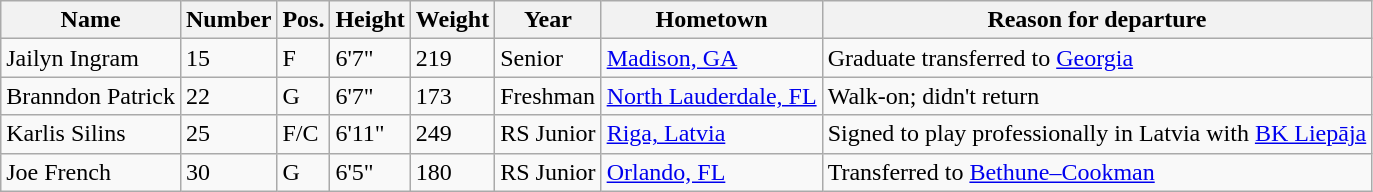<table class="wikitable sortable" border="1">
<tr>
<th>Name</th>
<th>Number</th>
<th>Pos.</th>
<th>Height</th>
<th>Weight</th>
<th>Year</th>
<th>Hometown</th>
<th class="unsortable">Reason for departure</th>
</tr>
<tr>
<td>Jailyn Ingram</td>
<td>15</td>
<td>F</td>
<td>6'7"</td>
<td>219</td>
<td>Senior</td>
<td><a href='#'>Madison, GA</a></td>
<td>Graduate transferred to <a href='#'>Georgia</a></td>
</tr>
<tr>
<td>Branndon Patrick</td>
<td>22</td>
<td>G</td>
<td>6'7"</td>
<td>173</td>
<td>Freshman</td>
<td><a href='#'>North Lauderdale, FL</a></td>
<td>Walk-on; didn't return</td>
</tr>
<tr>
<td>Karlis Silins</td>
<td>25</td>
<td>F/C</td>
<td>6'11"</td>
<td>249</td>
<td>RS Junior</td>
<td><a href='#'>Riga, Latvia</a></td>
<td>Signed to play professionally in Latvia with <a href='#'>BK Liepāja</a></td>
</tr>
<tr>
<td>Joe French</td>
<td>30</td>
<td>G</td>
<td>6'5"</td>
<td>180</td>
<td>RS Junior</td>
<td><a href='#'>Orlando, FL</a></td>
<td>Transferred to <a href='#'>Bethune–Cookman</a></td>
</tr>
</table>
